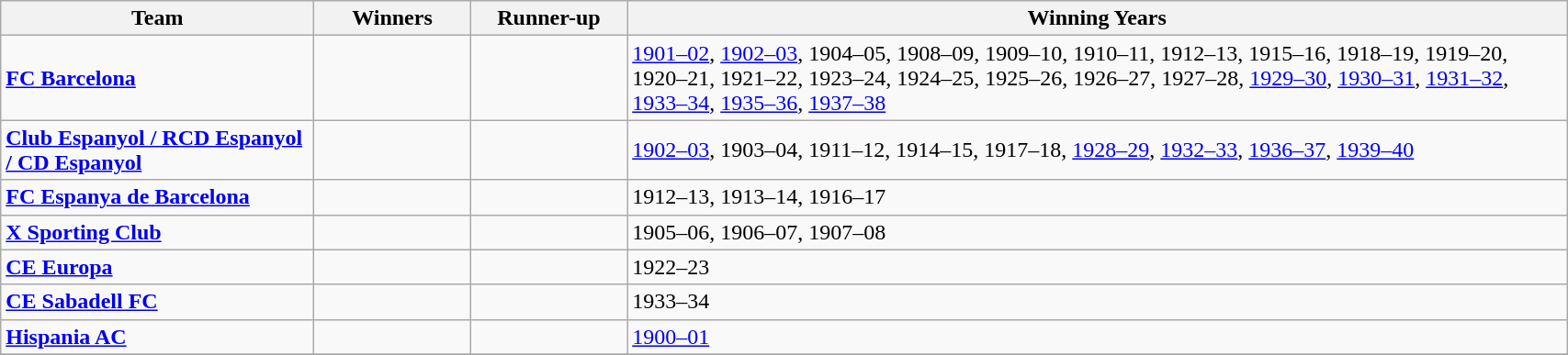<table class="wikitable sortable" style="width:90%;">
<tr>
<th style="width:20%;">Team</th>
<th style="width:10%;">Winners</th>
<th style="width:10%;">Runner-up</th>
<th style="width:180%;">Winning Years</th>
</tr>
<tr>
<td><strong><a href='#'>FC Barcelona</a></strong></td>
<td></td>
<td></td>
<td><a href='#'>1901–02</a>, <a href='#'>1902–03</a>, 1904–05, 1908–09, 1909–10, 1910–11, 1912–13, 1915–16, 1918–19, 1919–20, 1920–21, 1921–22, 1923–24, 1924–25, 1925–26, 1926–27, 1927–28, <a href='#'>1929–30</a>, <a href='#'>1930–31</a>, <a href='#'>1931–32</a>, <a href='#'>1933–34</a>, <a href='#'>1935–36</a>, <a href='#'>1937–38</a></td>
</tr>
<tr>
<td><strong><a href='#'>Club Espanyol / RCD Espanyol / CD Espanyol</a></strong></td>
<td></td>
<td></td>
<td><a href='#'>1902–03</a>, 1903–04, 1911–12, 1914–15, 1917–18, <a href='#'>1928–29</a>, <a href='#'>1932–33</a>, <a href='#'>1936–37</a>, <a href='#'>1939–40</a></td>
</tr>
<tr>
<td><strong><a href='#'>FC Espanya de Barcelona</a></strong></td>
<td></td>
<td></td>
<td>1912–13, 1913–14, 1916–17</td>
</tr>
<tr>
<td><strong><a href='#'>X Sporting Club</a></strong></td>
<td></td>
<td></td>
<td>1905–06, 1906–07, 1907–08</td>
</tr>
<tr>
<td><strong><a href='#'>CE Europa</a></strong></td>
<td></td>
<td></td>
<td>1922–23</td>
</tr>
<tr>
<td><strong><a href='#'>CE Sabadell FC</a></strong></td>
<td></td>
<td></td>
<td>1933–34</td>
</tr>
<tr>
<td><strong><a href='#'>Hispania AC</a></strong></td>
<td></td>
<td></td>
<td><a href='#'>1900–01</a></td>
</tr>
<tr>
</tr>
</table>
